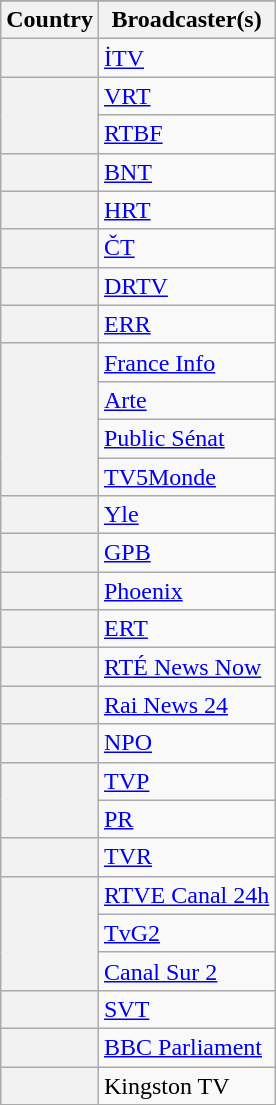<table class="wikitable plainrowheaders">
<tr>
</tr>
<tr>
<th scope="col">Country</th>
<th scope="col">Broadcaster(s)</th>
</tr>
<tr>
<th scope="row"></th>
<td><a href='#'>İTV</a></td>
</tr>
<tr>
<th scope="row" rowspan="2"></th>
<td><a href='#'>VRT</a></td>
</tr>
<tr>
<td><a href='#'>RTBF</a></td>
</tr>
<tr>
<th scope="row"></th>
<td><a href='#'>BNT</a></td>
</tr>
<tr>
<th scope="row"></th>
<td><a href='#'>HRT</a></td>
</tr>
<tr>
<th scope="row"></th>
<td><a href='#'>ČT</a></td>
</tr>
<tr>
<th scope="row"></th>
<td><a href='#'>DRTV</a></td>
</tr>
<tr>
<th scope="row"></th>
<td><a href='#'>ERR</a></td>
</tr>
<tr>
<th scope="row" rowspan="4"></th>
<td><a href='#'>France Info</a></td>
</tr>
<tr>
<td><a href='#'>Arte</a></td>
</tr>
<tr>
<td><a href='#'>Public Sénat</a></td>
</tr>
<tr>
<td><a href='#'>TV5Monde</a></td>
</tr>
<tr>
<th scope="row"></th>
<td><a href='#'>Yle</a></td>
</tr>
<tr>
<th scope="row"></th>
<td><a href='#'>GPB</a></td>
</tr>
<tr>
<th scope="row"></th>
<td><a href='#'>Phoenix</a></td>
</tr>
<tr>
<th scope="row"></th>
<td><a href='#'>ERT</a></td>
</tr>
<tr>
<th scope="row"></th>
<td><a href='#'>RTÉ News Now</a></td>
</tr>
<tr>
<th scope="row"></th>
<td><a href='#'>Rai News 24</a></td>
</tr>
<tr>
<th scope="row"></th>
<td><a href='#'>NPO</a></td>
</tr>
<tr>
<th scope="row" rowspan="2"></th>
<td><a href='#'>TVP</a></td>
</tr>
<tr>
<td><a href='#'>PR</a></td>
</tr>
<tr>
<th scope="row"></th>
<td><a href='#'>TVR</a></td>
</tr>
<tr>
<th scope="row" rowspan="3"></th>
<td><a href='#'>RTVE Canal 24h</a></td>
</tr>
<tr>
<td><a href='#'>TvG2</a></td>
</tr>
<tr>
<td><a href='#'>Canal Sur 2</a></td>
</tr>
<tr>
<th scope="row"></th>
<td><a href='#'>SVT</a></td>
</tr>
<tr>
<th scope="row"></th>
<td><a href='#'>BBC Parliament</a></td>
</tr>
<tr>
<th scope="row"></th>
<td>Kingston TV</td>
</tr>
</table>
